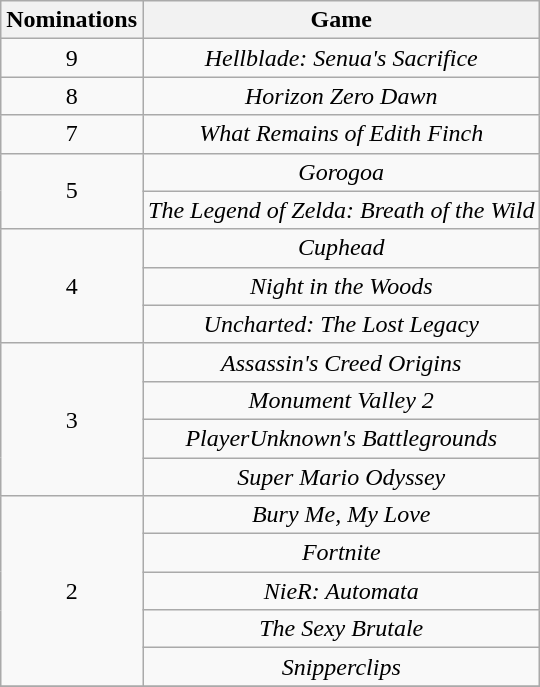<table class="wikitable" style="text-align:center;">
<tr>
<th scope="col" width="55">Nominations</th>
<th scope="col" align="center">Game</th>
</tr>
<tr>
<td style="text-align:center">9</td>
<td><em>Hellblade: Senua's Sacrifice</em></td>
</tr>
<tr>
<td style="text-align:center">8</td>
<td><em>Horizon Zero Dawn</em></td>
</tr>
<tr>
<td style="text-align:center">7</td>
<td><em>What Remains of Edith Finch</em></td>
</tr>
<tr>
<td rowspan="2" style="text-align:center">5</td>
<td><em>Gorogoa</em></td>
</tr>
<tr>
<td><em>The Legend of Zelda: Breath of the Wild</em></td>
</tr>
<tr>
<td rowspan="3" style="text-align:center">4</td>
<td><em>Cuphead</em></td>
</tr>
<tr>
<td><em>Night in the Woods</em></td>
</tr>
<tr>
<td><em>Uncharted: The Lost Legacy</em></td>
</tr>
<tr>
<td rowspan="4" style="text-align:center">3</td>
<td><em>Assassin's Creed Origins</em></td>
</tr>
<tr>
<td><em>Monument Valley 2</em></td>
</tr>
<tr>
<td><em>PlayerUnknown's Battlegrounds</em></td>
</tr>
<tr>
<td><em>Super Mario Odyssey</em></td>
</tr>
<tr>
<td rowspan="5" style="text-align:center">2</td>
<td><em>Bury Me, My Love</em></td>
</tr>
<tr>
<td><em>Fortnite</em></td>
</tr>
<tr>
<td><em>NieR: Automata</em></td>
</tr>
<tr>
<td><em>The Sexy Brutale</em></td>
</tr>
<tr>
<td><em>Snipperclips</em></td>
</tr>
<tr>
</tr>
</table>
